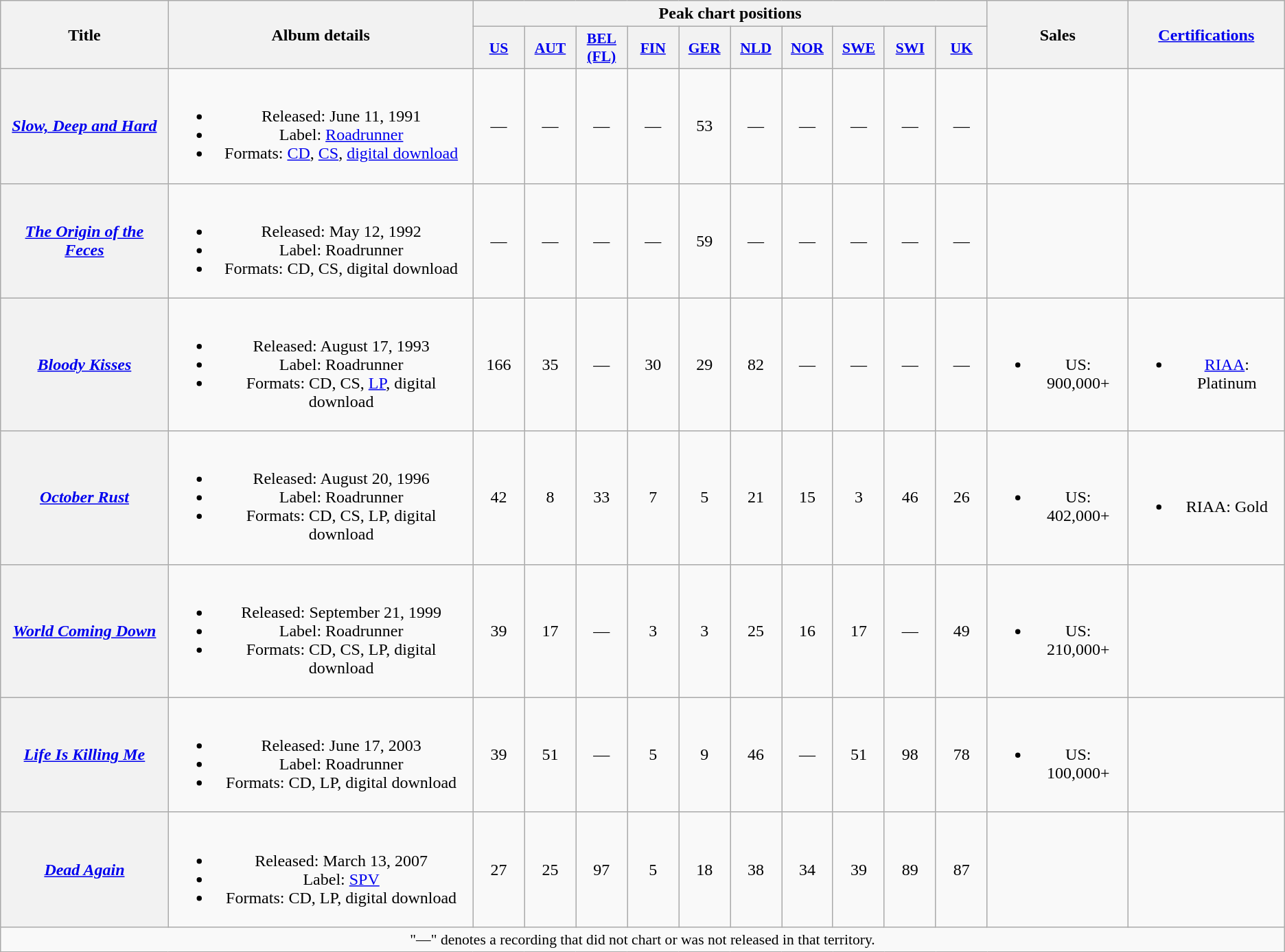<table class="wikitable plainrowheaders" style="text-align:center;">
<tr>
<th scope="col" rowspan="2">Title</th>
<th scope="col" rowspan="2">Album details</th>
<th scope="col" colspan="10">Peak chart positions</th>
<th scope="col" rowspan="2">Sales</th>
<th scope="col" rowspan="2"><a href='#'>Certifications</a></th>
</tr>
<tr>
<th scope="col" style="width:3em;font-size:90%;"><a href='#'>US</a><br></th>
<th scope="col" style="width:3em;font-size:90%;"><a href='#'>AUT</a><br></th>
<th scope="col" style="width:3em;font-size:90%;"><a href='#'>BEL<br>(FL)</a><br></th>
<th scope="col" style="width:3em;font-size:90%;"><a href='#'>FIN</a><br></th>
<th scope="col" style="width:3em;font-size:90%;"><a href='#'>GER</a><br></th>
<th scope="col" style="width:3em;font-size:90%;"><a href='#'>NLD</a><br></th>
<th scope="col" style="width:3em;font-size:90%;"><a href='#'>NOR</a><br></th>
<th scope="col" style="width:3em;font-size:90%;"><a href='#'>SWE</a><br></th>
<th scope="col" style="width:3em;font-size:90%;"><a href='#'>SWI</a><br></th>
<th scope="col" style="width:3em;font-size:90%;"><a href='#'>UK</a><br></th>
</tr>
<tr>
<th scope="row"><em><a href='#'>Slow, Deep and Hard</a></em></th>
<td><br><ul><li>Released: June 11, 1991</li><li>Label: <a href='#'>Roadrunner</a></li><li>Formats: <a href='#'>CD</a>, <a href='#'>CS</a>, <a href='#'>digital download</a></li></ul></td>
<td>—</td>
<td>—</td>
<td>—</td>
<td>—</td>
<td>53</td>
<td>—</td>
<td>—</td>
<td>—</td>
<td>—</td>
<td>—</td>
<td></td>
<td></td>
</tr>
<tr>
<th scope="row"><em><a href='#'>The Origin of the Feces</a></em></th>
<td><br><ul><li>Released: May 12, 1992</li><li>Label: Roadrunner</li><li>Formats: CD, CS, digital download</li></ul></td>
<td>—</td>
<td>—</td>
<td>—</td>
<td>—</td>
<td>59</td>
<td>—</td>
<td>—</td>
<td>—</td>
<td>—</td>
<td>—</td>
<td></td>
<td></td>
</tr>
<tr>
<th scope="row"><em><a href='#'>Bloody Kisses</a></em></th>
<td><br><ul><li>Released: August 17, 1993</li><li>Label: Roadrunner</li><li>Formats: CD, CS, <a href='#'>LP</a>, digital download</li></ul></td>
<td>166</td>
<td>35</td>
<td>—</td>
<td>30</td>
<td>29</td>
<td>82</td>
<td>—</td>
<td>—</td>
<td>—</td>
<td>—</td>
<td><br><ul><li>US: 900,000+</li></ul></td>
<td><br><ul><li><a href='#'>RIAA</a>: Platinum</li></ul></td>
</tr>
<tr>
<th scope="row"><em><a href='#'>October Rust</a></em></th>
<td><br><ul><li>Released: August 20, 1996</li><li>Label: Roadrunner</li><li>Formats: CD, CS, LP, digital download</li></ul></td>
<td>42</td>
<td>8</td>
<td>33</td>
<td>7</td>
<td>5</td>
<td>21</td>
<td>15</td>
<td>3</td>
<td>46</td>
<td>26</td>
<td><br><ul><li>US: 402,000+</li></ul></td>
<td><br><ul><li>RIAA: Gold</li></ul></td>
</tr>
<tr>
<th scope="row"><em><a href='#'>World Coming Down</a></em></th>
<td><br><ul><li>Released: September 21, 1999</li><li>Label: Roadrunner</li><li>Formats: CD, CS, LP, digital download</li></ul></td>
<td>39</td>
<td>17</td>
<td>—</td>
<td>3</td>
<td>3</td>
<td>25</td>
<td>16</td>
<td>17</td>
<td>—</td>
<td>49</td>
<td><br><ul><li>US: 210,000+</li></ul></td>
<td></td>
</tr>
<tr>
<th scope="row"><em><a href='#'>Life Is Killing Me</a></em></th>
<td><br><ul><li>Released: June 17, 2003</li><li>Label: Roadrunner</li><li>Formats: CD, LP, digital download</li></ul></td>
<td>39</td>
<td>51</td>
<td>—</td>
<td>5</td>
<td>9</td>
<td>46</td>
<td>—</td>
<td>51</td>
<td>98</td>
<td>78</td>
<td><br><ul><li>US: 100,000+</li></ul></td>
<td></td>
</tr>
<tr>
<th scope="row"><em><a href='#'>Dead Again</a></em></th>
<td><br><ul><li>Released: March 13, 2007</li><li>Label: <a href='#'>SPV</a></li><li>Formats: CD, LP, digital download</li></ul></td>
<td>27</td>
<td>25</td>
<td>97</td>
<td>5</td>
<td>18</td>
<td>38</td>
<td>34</td>
<td>39</td>
<td>89</td>
<td>87</td>
<td></td>
<td></td>
</tr>
<tr>
<td colspan="15" style="font-size:90%">"—" denotes a recording that did not chart or was not released in that territory.</td>
</tr>
</table>
